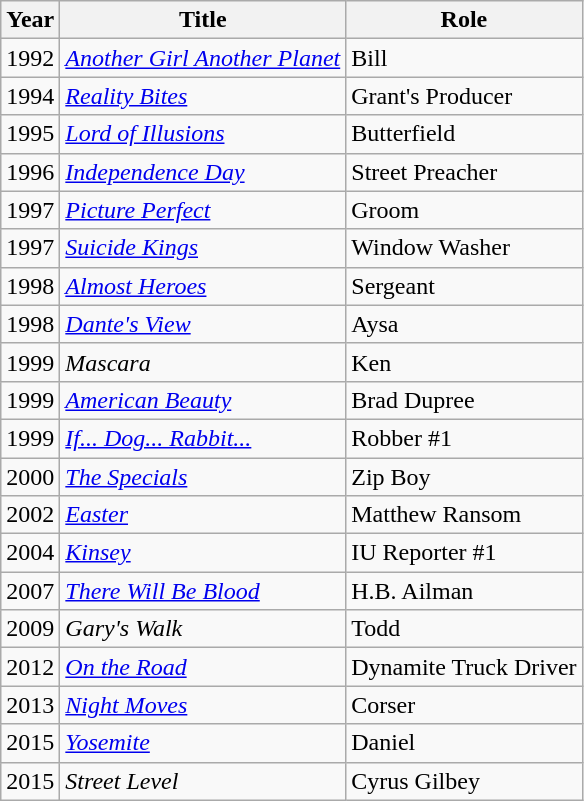<table class="wikitable sortable">
<tr>
<th>Year</th>
<th>Title</th>
<th>Role</th>
</tr>
<tr>
<td>1992</td>
<td><a href='#'><em>Another Girl Another Planet</em></a></td>
<td>Bill</td>
</tr>
<tr>
<td>1994</td>
<td><em><a href='#'>Reality Bites</a></em></td>
<td>Grant's Producer</td>
</tr>
<tr>
<td>1995</td>
<td><em><a href='#'>Lord of Illusions</a></em></td>
<td>Butterfield</td>
</tr>
<tr>
<td>1996</td>
<td><a href='#'><em>Independence Day</em></a></td>
<td>Street Preacher</td>
</tr>
<tr>
<td>1997</td>
<td><a href='#'><em>Picture Perfect</em></a></td>
<td>Groom</td>
</tr>
<tr>
<td>1997</td>
<td><em><a href='#'>Suicide Kings</a></em></td>
<td>Window Washer</td>
</tr>
<tr>
<td>1998</td>
<td><em><a href='#'>Almost Heroes</a></em></td>
<td>Sergeant</td>
</tr>
<tr>
<td>1998</td>
<td><em><a href='#'>Dante's View</a></em></td>
<td>Aysa</td>
</tr>
<tr>
<td>1999</td>
<td><em>Mascara</em></td>
<td>Ken</td>
</tr>
<tr>
<td>1999</td>
<td><a href='#'><em>American Beauty</em></a></td>
<td>Brad Dupree</td>
</tr>
<tr>
<td>1999</td>
<td><em><a href='#'>If... Dog... Rabbit...</a></em></td>
<td>Robber #1</td>
</tr>
<tr>
<td>2000</td>
<td><a href='#'><em>The Specials</em></a></td>
<td>Zip Boy</td>
</tr>
<tr>
<td>2002</td>
<td><a href='#'><em>Easter</em></a></td>
<td>Matthew Ransom</td>
</tr>
<tr>
<td>2004</td>
<td><a href='#'><em>Kinsey</em></a></td>
<td>IU Reporter #1</td>
</tr>
<tr>
<td>2007</td>
<td><em><a href='#'>There Will Be Blood</a></em></td>
<td>H.B. Ailman</td>
</tr>
<tr>
<td>2009</td>
<td><em>Gary's Walk</em></td>
<td>Todd</td>
</tr>
<tr>
<td>2012</td>
<td><a href='#'><em>On the Road</em></a></td>
<td>Dynamite Truck Driver</td>
</tr>
<tr>
<td>2013</td>
<td><a href='#'><em>Night Moves</em></a></td>
<td>Corser</td>
</tr>
<tr>
<td>2015</td>
<td><a href='#'><em>Yosemite</em></a></td>
<td>Daniel</td>
</tr>
<tr>
<td>2015</td>
<td><em>Street Level</em></td>
<td>Cyrus Gilbey</td>
</tr>
</table>
